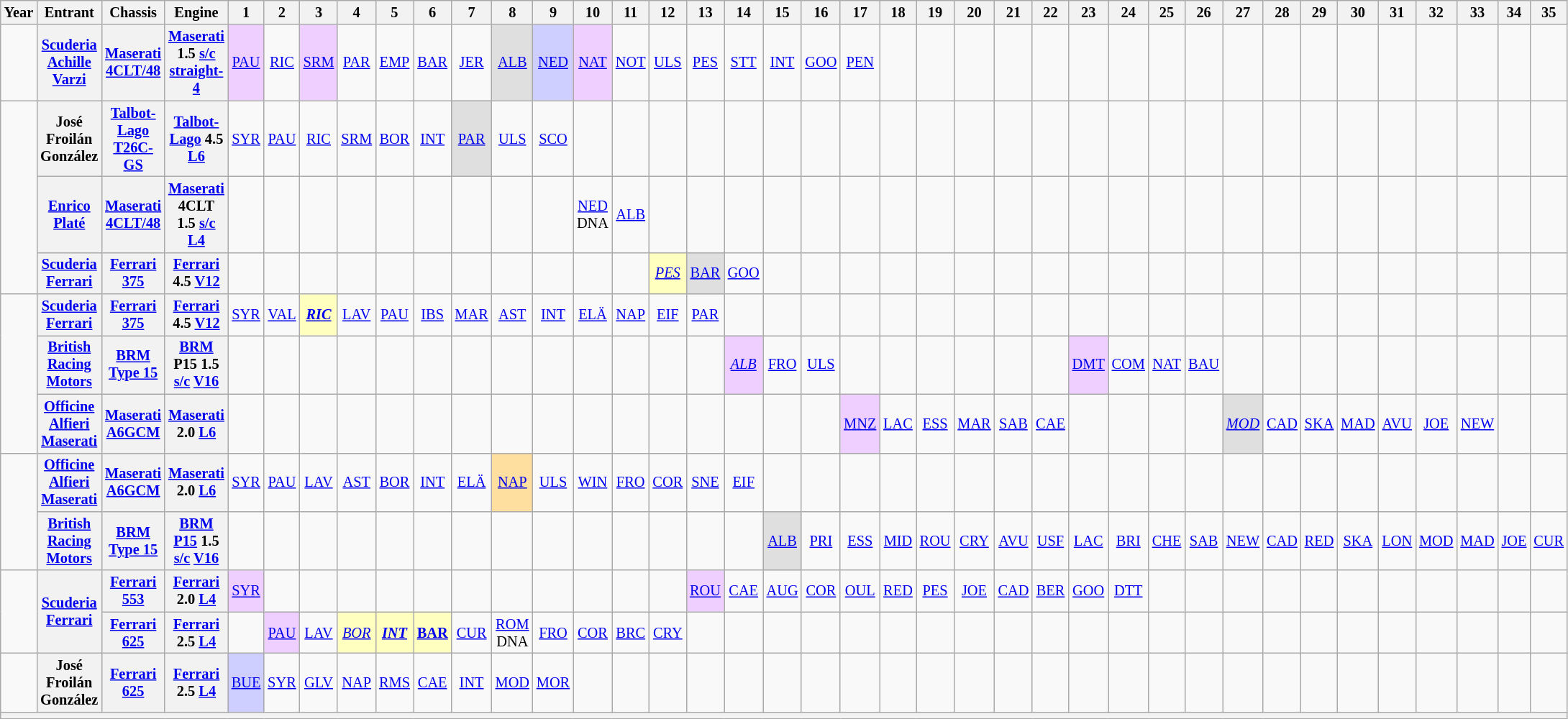<table class="wikitable" style="text-align:center; font-size:85%">
<tr>
<th>Year</th>
<th>Entrant</th>
<th>Chassis</th>
<th>Engine</th>
<th>1</th>
<th>2</th>
<th>3</th>
<th>4</th>
<th>5</th>
<th>6</th>
<th>7</th>
<th>8</th>
<th>9</th>
<th>10</th>
<th>11</th>
<th>12</th>
<th>13</th>
<th>14</th>
<th>15</th>
<th>16</th>
<th>17</th>
<th>18</th>
<th>19</th>
<th>20</th>
<th>21</th>
<th>22</th>
<th>23</th>
<th>24</th>
<th>25</th>
<th>26</th>
<th>27</th>
<th>28</th>
<th>29</th>
<th>30</th>
<th>31</th>
<th>32</th>
<th>33</th>
<th>34</th>
<th>35</th>
</tr>
<tr>
<td></td>
<th><a href='#'>Scuderia Achille Varzi</a></th>
<th><a href='#'>Maserati</a> <a href='#'>4CLT/48</a></th>
<th><a href='#'>Maserati</a> 1.5 <a href='#'>s/c</a> <a href='#'>straight-4</a></th>
<td style="background:#EFCFFF;"><a href='#'>PAU</a><br></td>
<td><a href='#'>RIC</a></td>
<td style="background:#EFCFFF;"><a href='#'>SRM</a><br></td>
<td><a href='#'>PAR</a></td>
<td><a href='#'>EMP</a></td>
<td><a href='#'>BAR</a></td>
<td><a href='#'>JER</a></td>
<td style="background:#DFDFDF;"><a href='#'>ALB</a><br></td>
<td style="background:#CFCFFF;"><a href='#'>NED</a><br></td>
<td style="background:#EFCFFF;"><a href='#'>NAT</a><br></td>
<td><a href='#'>NOT</a></td>
<td><a href='#'>ULS</a></td>
<td><a href='#'>PES</a></td>
<td><a href='#'>STT</a></td>
<td><a href='#'>INT</a></td>
<td><a href='#'>GOO</a></td>
<td><a href='#'>PEN</a></td>
<td></td>
<td></td>
<td></td>
<td></td>
<td></td>
<td></td>
<td></td>
<td></td>
<td></td>
<td></td>
<td></td>
<td></td>
<td></td>
<td></td>
<td></td>
<td></td>
<td></td>
<td></td>
</tr>
<tr>
<td rowspan=3></td>
<th>José Froilán González</th>
<th><a href='#'>Talbot-Lago T26C-GS</a></th>
<th><a href='#'>Talbot-Lago</a> 4.5 <a href='#'>L6</a></th>
<td><a href='#'>SYR</a></td>
<td><a href='#'>PAU</a></td>
<td><a href='#'>RIC</a></td>
<td><a href='#'>SRM</a></td>
<td><a href='#'>BOR</a></td>
<td><a href='#'>INT</a></td>
<td style="background:#DFDFDF;"><a href='#'>PAR</a><br></td>
<td><a href='#'>ULS</a></td>
<td><a href='#'>SCO</a></td>
<td></td>
<td></td>
<td></td>
<td></td>
<td></td>
<td></td>
<td></td>
<td></td>
<td></td>
<td></td>
<td></td>
<td></td>
<td></td>
<td></td>
<td></td>
<td></td>
<td></td>
<td></td>
<td></td>
<td></td>
<td></td>
<td></td>
<td></td>
<td></td>
<td></td>
<td></td>
</tr>
<tr>
<th><a href='#'>Enrico Platé</a></th>
<th><a href='#'>Maserati 4CLT/48</a></th>
<th><a href='#'>Maserati</a> 4CLT 1.5 <a href='#'>s/c</a> <a href='#'>L4</a></th>
<td></td>
<td></td>
<td></td>
<td></td>
<td></td>
<td></td>
<td></td>
<td></td>
<td></td>
<td><a href='#'>NED</a> DNA</td>
<td><a href='#'>ALB</a></td>
<td></td>
<td></td>
<td></td>
<td></td>
<td></td>
<td></td>
<td></td>
<td></td>
<td></td>
<td></td>
<td></td>
<td></td>
<td></td>
<td></td>
<td></td>
<td></td>
<td></td>
<td></td>
<td></td>
<td></td>
<td></td>
<td></td>
<td></td>
</tr>
<tr>
<th><a href='#'>Scuderia Ferrari</a></th>
<th><a href='#'>Ferrari 375</a></th>
<th><a href='#'>Ferrari</a> 4.5 <a href='#'>V12</a></th>
<td></td>
<td></td>
<td></td>
<td></td>
<td></td>
<td></td>
<td></td>
<td></td>
<td></td>
<td></td>
<td></td>
<td style="background:#FFFFBF;"><em><a href='#'>PES</a></em><br></td>
<td style="background:#DFDFDF;"><a href='#'>BAR</a><br></td>
<td><a href='#'>GOO</a></td>
<td></td>
<td></td>
<td></td>
<td></td>
<td></td>
<td></td>
<td></td>
<td></td>
<td></td>
<td></td>
<td></td>
<td></td>
<td></td>
<td></td>
<td></td>
<td></td>
<td></td>
<td></td>
<td></td>
<td></td>
<td></td>
</tr>
<tr>
<td rowspan=3></td>
<th><a href='#'>Scuderia Ferrari</a></th>
<th><a href='#'>Ferrari 375</a></th>
<th><a href='#'>Ferrari</a> 4.5 <a href='#'>V12</a></th>
<td><a href='#'>SYR</a></td>
<td><a href='#'>VAL</a></td>
<td style="background:#FFFFBF;"><strong><em><a href='#'>RIC</a></em></strong><br></td>
<td><a href='#'>LAV</a></td>
<td><a href='#'>PAU</a></td>
<td><a href='#'>IBS</a></td>
<td><a href='#'>MAR</a></td>
<td><a href='#'>AST</a></td>
<td><a href='#'>INT</a></td>
<td><a href='#'>ELÄ</a></td>
<td><a href='#'>NAP</a></td>
<td><a href='#'>EIF</a></td>
<td><a href='#'>PAR</a></td>
<td></td>
<td></td>
<td></td>
<td></td>
<td></td>
<td></td>
<td></td>
<td></td>
<td></td>
<td></td>
<td></td>
<td></td>
<td></td>
<td></td>
<td></td>
<td></td>
<td></td>
<td></td>
<td></td>
<td></td>
<td></td>
<td></td>
</tr>
<tr>
<th><a href='#'>British Racing Motors</a></th>
<th><a href='#'>BRM Type 15</a></th>
<th><a href='#'>BRM</a> P15 1.5 <a href='#'>s/c</a> <a href='#'>V16</a></th>
<td></td>
<td></td>
<td></td>
<td></td>
<td></td>
<td></td>
<td></td>
<td></td>
<td></td>
<td></td>
<td></td>
<td></td>
<td></td>
<td style="background:#EFCFFF;"><em><a href='#'>ALB</a></em><br></td>
<td><a href='#'>FRO</a></td>
<td><a href='#'>ULS</a></td>
<td></td>
<td></td>
<td></td>
<td></td>
<td></td>
<td></td>
<td style="background:#EFCFFF;"><a href='#'>DMT</a><br></td>
<td><a href='#'>COM</a></td>
<td><a href='#'>NAT</a></td>
<td><a href='#'>BAU</a></td>
<td></td>
<td></td>
<td></td>
<td></td>
<td></td>
<td></td>
<td></td>
<td></td>
<td></td>
</tr>
<tr>
<th><a href='#'>Officine Alfieri Maserati</a></th>
<th><a href='#'>Maserati A6GCM</a></th>
<th><a href='#'>Maserati</a> 2.0 <a href='#'>L6</a></th>
<td></td>
<td></td>
<td></td>
<td></td>
<td></td>
<td></td>
<td></td>
<td></td>
<td></td>
<td></td>
<td></td>
<td></td>
<td></td>
<td></td>
<td></td>
<td></td>
<td style="background:#EFCFFF;"><a href='#'>MNZ</a><br></td>
<td><a href='#'>LAC</a></td>
<td><a href='#'>ESS</a></td>
<td><a href='#'>MAR</a></td>
<td><a href='#'>SAB</a></td>
<td><a href='#'>CAE</a></td>
<td></td>
<td></td>
<td></td>
<td></td>
<td style="background:#DFDFDF;"><em><a href='#'>MOD</a></em><br></td>
<td><a href='#'>CAD</a></td>
<td><a href='#'>SKA</a></td>
<td><a href='#'>MAD</a></td>
<td><a href='#'>AVU</a></td>
<td><a href='#'>JOE</a></td>
<td><a href='#'>NEW</a></td>
<td></td>
<td></td>
</tr>
<tr>
<td rowspan=2></td>
<th><a href='#'>Officine Alfieri Maserati</a></th>
<th><a href='#'>Maserati</a> <a href='#'>A6GCM</a></th>
<th><a href='#'>Maserati</a> 2.0 <a href='#'>L6</a></th>
<td><a href='#'>SYR</a></td>
<td><a href='#'>PAU</a></td>
<td><a href='#'>LAV</a></td>
<td><a href='#'>AST</a></td>
<td><a href='#'>BOR</a></td>
<td><a href='#'>INT</a></td>
<td><a href='#'>ELÄ</a></td>
<td style="background:#FFDF9F;"><a href='#'>NAP</a> <br></td>
<td><a href='#'>ULS</a></td>
<td><a href='#'>WIN</a></td>
<td><a href='#'>FRO</a></td>
<td><a href='#'>COR</a></td>
<td><a href='#'>SNE</a></td>
<td><a href='#'>EIF</a></td>
<td></td>
<td></td>
<td></td>
<td></td>
<td></td>
<td></td>
<td></td>
<td></td>
<td></td>
<td></td>
<td></td>
<td></td>
<td></td>
<td></td>
<td></td>
<td></td>
<td></td>
<td></td>
<td></td>
<td></td>
<td></td>
</tr>
<tr>
<th><a href='#'>British Racing Motors</a></th>
<th><a href='#'>BRM</a> <a href='#'>Type 15</a></th>
<th><a href='#'>BRM P15</a> 1.5 <a href='#'>s/c</a> <a href='#'>V16</a></th>
<td></td>
<td></td>
<td></td>
<td></td>
<td></td>
<td></td>
<td></td>
<td></td>
<td></td>
<td></td>
<td></td>
<td></td>
<td></td>
<td></td>
<td style="background:#DFDFDF;"><a href='#'>ALB</a> <br></td>
<td><a href='#'>PRI</a></td>
<td><a href='#'>ESS</a></td>
<td><a href='#'>MID</a></td>
<td><a href='#'>ROU</a></td>
<td><a href='#'>CRY</a></td>
<td><a href='#'>AVU</a></td>
<td><a href='#'>USF</a></td>
<td><a href='#'>LAC</a></td>
<td><a href='#'>BRI</a></td>
<td><a href='#'>CHE</a></td>
<td><a href='#'>SAB</a></td>
<td><a href='#'>NEW</a></td>
<td><a href='#'>CAD</a></td>
<td><a href='#'>RED</a></td>
<td><a href='#'>SKA</a></td>
<td><a href='#'>LON</a></td>
<td><a href='#'>MOD</a></td>
<td><a href='#'>MAD</a></td>
<td><a href='#'>JOE</a></td>
<td><a href='#'>CUR</a></td>
</tr>
<tr>
<td rowspan=2></td>
<th rowspan=2><a href='#'>Scuderia Ferrari</a></th>
<th><a href='#'>Ferrari 553</a></th>
<th><a href='#'>Ferrari</a> 2.0 <a href='#'>L4</a></th>
<td style="background:#EFCFFF;"><a href='#'>SYR</a><br></td>
<td></td>
<td></td>
<td></td>
<td></td>
<td></td>
<td></td>
<td></td>
<td></td>
<td></td>
<td></td>
<td></td>
<td style="background:#EFCFFF;"><a href='#'>ROU</a><br></td>
<td><a href='#'>CAE</a></td>
<td><a href='#'>AUG</a></td>
<td><a href='#'>COR</a></td>
<td><a href='#'>OUL</a></td>
<td><a href='#'>RED</a></td>
<td><a href='#'>PES</a></td>
<td><a href='#'>JOE</a></td>
<td><a href='#'>CAD</a></td>
<td><a href='#'>BER</a></td>
<td><a href='#'>GOO</a></td>
<td><a href='#'>DTT</a></td>
<td></td>
<td></td>
<td></td>
<td></td>
<td></td>
<td></td>
<td></td>
<td></td>
<td></td>
<td></td>
<td></td>
</tr>
<tr>
<th><a href='#'>Ferrari 625</a></th>
<th><a href='#'>Ferrari</a> 2.5 <a href='#'>L4</a></th>
<td></td>
<td style="background:#EFCFFF;"><a href='#'>PAU</a><br></td>
<td><a href='#'>LAV</a></td>
<td style="background:#FFFFBF;"><em><a href='#'>BOR</a></em><br></td>
<td style="background:#FFFFBF;"><strong><em><a href='#'>INT</a></em></strong><br></td>
<td style="background:#FFFFBF;"><strong><a href='#'>BAR</a></strong><br></td>
<td><a href='#'>CUR</a></td>
<td><a href='#'>ROM</a> DNA</td>
<td><a href='#'>FRO</a></td>
<td><a href='#'>COR</a></td>
<td><a href='#'>BRC</a></td>
<td><a href='#'>CRY</a></td>
<td></td>
<td></td>
<td></td>
<td></td>
<td></td>
<td></td>
<td></td>
<td></td>
<td></td>
<td></td>
<td></td>
<td></td>
<td></td>
<td></td>
<td></td>
<td></td>
<td></td>
<td></td>
<td></td>
<td></td>
<td></td>
<td></td>
<td></td>
</tr>
<tr>
<td></td>
<th>José Froilán González</th>
<th><a href='#'>Ferrari 625</a></th>
<th><a href='#'>Ferrari</a> 2.5 <a href='#'>L4</a></th>
<td style="background:#CFCFFF;"><a href='#'>BUE</a><br></td>
<td><a href='#'>SYR</a></td>
<td><a href='#'>GLV</a></td>
<td><a href='#'>NAP</a></td>
<td><a href='#'>RMS</a></td>
<td><a href='#'>CAE</a></td>
<td><a href='#'>INT</a></td>
<td><a href='#'>MOD</a></td>
<td><a href='#'>MOR</a></td>
<td></td>
<td></td>
<td></td>
<td></td>
<td></td>
<td></td>
<td></td>
<td></td>
<td></td>
<td></td>
<td></td>
<td></td>
<td></td>
<td></td>
<td></td>
<td></td>
<td></td>
<td></td>
<td></td>
<td></td>
<td></td>
<td></td>
<td></td>
<td></td>
<td></td>
<td></td>
</tr>
<tr>
<th colspan="39"></th>
</tr>
</table>
